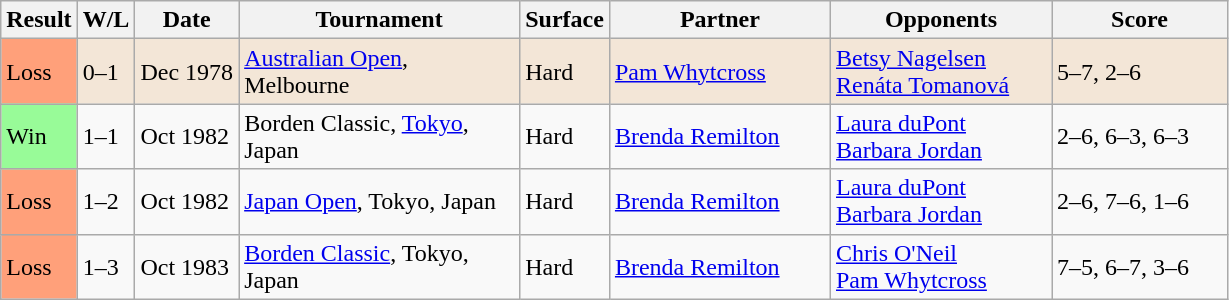<table class="sortable wikitable">
<tr>
<th>Result</th>
<th>W/L</th>
<th>Date</th>
<th style="width:180px">Tournament</th>
<th style="width:50px">Surface</th>
<th style="width:140px">Partner</th>
<th style="width:140px">Opponents</th>
<th style="width:110px" class="unsortable">Score</th>
</tr>
<tr style="background:#f3e6d7;">
<td style="background:#ffa07a;">Loss</td>
<td>0–1</td>
<td>Dec 1978</td>
<td><a href='#'>Australian Open</a>, Melbourne</td>
<td>Hard</td>
<td> <a href='#'>Pam Whytcross</a></td>
<td> <a href='#'>Betsy Nagelsen</a><br> <a href='#'>Renáta Tomanová</a></td>
<td>5–7, 2–6</td>
</tr>
<tr>
<td style="background:#98FB98;">Win</td>
<td>1–1</td>
<td>Oct 1982</td>
<td>Borden Classic, <a href='#'>Tokyo</a>, Japan</td>
<td>Hard</td>
<td> <a href='#'>Brenda Remilton</a></td>
<td> <a href='#'>Laura duPont</a><br> <a href='#'>Barbara Jordan</a></td>
<td>2–6, 6–3, 6–3</td>
</tr>
<tr>
<td style="background:#FFA07A;">Loss</td>
<td>1–2</td>
<td>Oct 1982</td>
<td><a href='#'>Japan Open</a>, Tokyo, Japan</td>
<td>Hard</td>
<td> <a href='#'>Brenda Remilton</a></td>
<td> <a href='#'>Laura duPont</a><br> <a href='#'>Barbara Jordan</a></td>
<td>2–6, 7–6, 1–6</td>
</tr>
<tr>
<td style="background:#FFA07A;">Loss</td>
<td>1–3</td>
<td>Oct 1983</td>
<td><a href='#'>Borden Classic</a>, Tokyo, Japan</td>
<td>Hard</td>
<td> <a href='#'>Brenda Remilton</a></td>
<td> <a href='#'>Chris O'Neil</a><br> <a href='#'>Pam Whytcross</a></td>
<td>7–5, 6–7, 3–6</td>
</tr>
</table>
